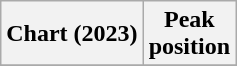<table class="wikitable sortable plainrowheaders" style="text-align:center">
<tr>
<th scope="col">Chart (2023)</th>
<th scope="col">Peak<br>position</th>
</tr>
<tr>
</tr>
</table>
